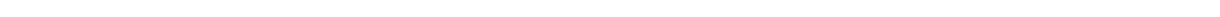<table style="width:88%; text-align:center;">
<tr style="color:white;">
<td style="background:"><strong>30</strong></td>
<td style="background:"><strong>33</strong></td>
<td style="background:"><strong>5</strong></td>
<td style="background:"><strong>72</strong></td>
</tr>
</table>
